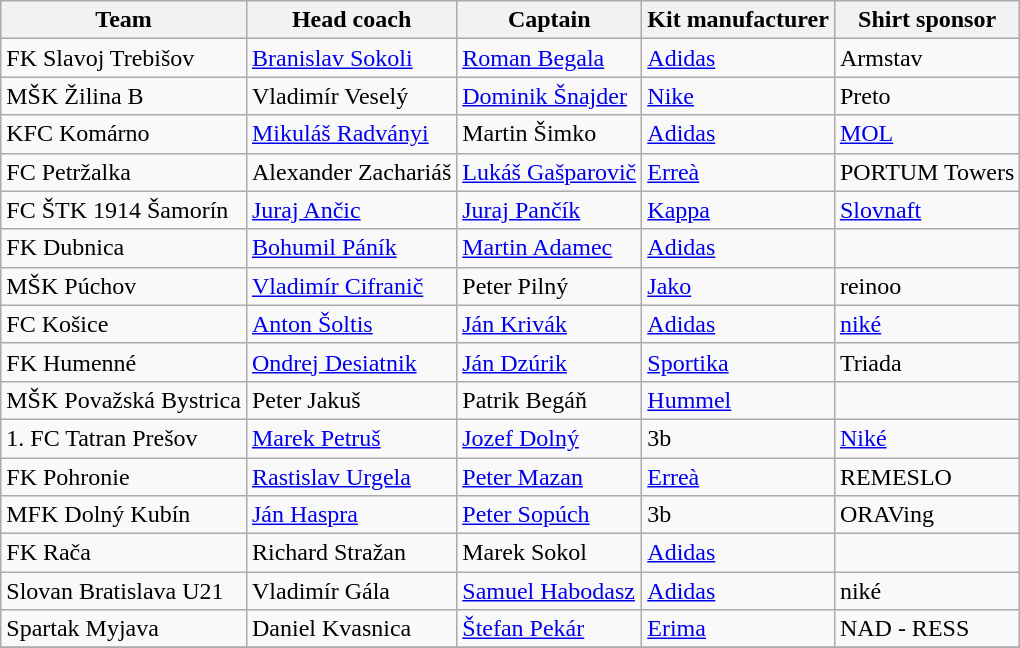<table class="wikitable sortable" style="text-align: left;">
<tr>
<th>Team</th>
<th>Head coach</th>
<th>Captain</th>
<th>Kit manufacturer</th>
<th>Shirt sponsor</th>
</tr>
<tr>
<td>FK Slavoj Trebišov</td>
<td> <a href='#'>Branislav Sokoli</a></td>
<td> <a href='#'>Roman Begala</a></td>
<td> <a href='#'>Adidas</a></td>
<td>Armstav</td>
</tr>
<tr>
<td>MŠK Žilina B</td>
<td> Vladimír Veselý</td>
<td> <a href='#'>Dominik Šnajder</a></td>
<td> <a href='#'>Nike</a></td>
<td>Preto</td>
</tr>
<tr>
<td>KFC Komárno</td>
<td> <a href='#'>Mikuláš Radványi</a></td>
<td> Martin Šimko</td>
<td> <a href='#'>Adidas</a></td>
<td><a href='#'>MOL</a></td>
</tr>
<tr>
<td>FC Petržalka</td>
<td> Alexander Zachariáš</td>
<td> <a href='#'>Lukáš Gašparovič</a></td>
<td> <a href='#'>Erreà</a></td>
<td>PORTUM Towers</td>
</tr>
<tr>
<td>FC ŠTK 1914 Šamorín</td>
<td> <a href='#'>Juraj Ančic</a></td>
<td> <a href='#'>Juraj Pančík</a></td>
<td> <a href='#'>Kappa</a></td>
<td><a href='#'>Slovnaft</a></td>
</tr>
<tr>
<td>FK Dubnica</td>
<td> <a href='#'>Bohumil Páník</a></td>
<td> <a href='#'>Martin Adamec</a></td>
<td> <a href='#'>Adidas</a></td>
<td></td>
</tr>
<tr>
<td>MŠK Púchov</td>
<td> <a href='#'>Vladimír Cifranič</a></td>
<td> Peter Pilný</td>
<td> <a href='#'>Jako</a></td>
<td>reinoo</td>
</tr>
<tr>
<td>FC Košice</td>
<td> <a href='#'>Anton Šoltis</a></td>
<td> <a href='#'>Ján Krivák</a></td>
<td> <a href='#'>Adidas</a></td>
<td><a href='#'>niké</a></td>
</tr>
<tr>
<td>FK Humenné</td>
<td> <a href='#'>Ondrej Desiatnik</a></td>
<td> <a href='#'>Ján Dzúrik</a></td>
<td> <a href='#'>Sportika</a></td>
<td>Triada</td>
</tr>
<tr>
<td>MŠK Považská Bystrica</td>
<td> Peter Jakuš</td>
<td> Patrik Begáň</td>
<td> <a href='#'>Hummel</a></td>
<td></td>
</tr>
<tr>
<td>1. FC Tatran Prešov</td>
<td> <a href='#'>Marek Petruš</a></td>
<td> <a href='#'>Jozef Dolný</a></td>
<td> 3b</td>
<td><a href='#'>Niké</a> </td>
</tr>
<tr>
<td>FK Pohronie</td>
<td> <a href='#'>Rastislav Urgela</a></td>
<td> <a href='#'>Peter Mazan</a></td>
<td> <a href='#'>Erreà</a></td>
<td>REMESLO</td>
</tr>
<tr>
<td>MFK Dolný Kubín</td>
<td> <a href='#'>Ján Haspra</a></td>
<td> <a href='#'>Peter Sopúch</a></td>
<td> 3b</td>
<td>ORAVing</td>
</tr>
<tr>
<td>FK Rača</td>
<td> Richard Stražan</td>
<td> Marek Sokol</td>
<td> <a href='#'>Adidas</a></td>
<td></td>
</tr>
<tr>
<td>Slovan Bratislava U21</td>
<td> Vladimír Gála</td>
<td> <a href='#'>Samuel Habodasz</a></td>
<td> <a href='#'>Adidas</a></td>
<td>niké</td>
</tr>
<tr>
<td>Spartak Myjava</td>
<td> Daniel Kvasnica</td>
<td> <a href='#'>Štefan Pekár</a></td>
<td> <a href='#'>Erima</a></td>
<td>NAD - RESS</td>
</tr>
<tr>
</tr>
</table>
